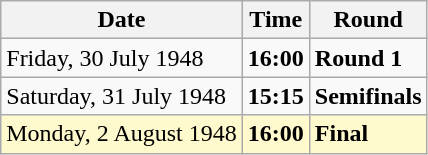<table class="wikitable">
<tr>
<th>Date</th>
<th>Time</th>
<th>Round</th>
</tr>
<tr>
<td>Friday, 30 July 1948</td>
<td><strong>16:00</strong></td>
<td><strong>Round 1</strong></td>
</tr>
<tr>
<td>Saturday, 31 July 1948</td>
<td><strong>15:15</strong></td>
<td><strong>Semifinals</strong></td>
</tr>
<tr style=background:lemonchiffon>
<td>Monday, 2 August 1948</td>
<td><strong>16:00</strong></td>
<td><strong>Final</strong></td>
</tr>
</table>
